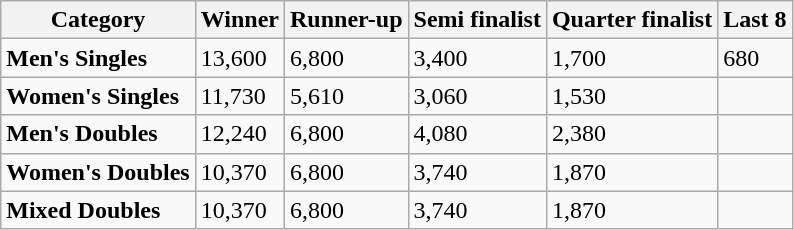<table class=wikitable>
<tr>
<th>Category</th>
<th>Winner</th>
<th>Runner-up</th>
<th>Semi finalist</th>
<th>Quarter finalist</th>
<th>Last 8</th>
</tr>
<tr>
<td><strong>Men's Singles</strong></td>
<td>13,600</td>
<td>6,800</td>
<td>3,400</td>
<td>1,700</td>
<td>680</td>
</tr>
<tr>
<td><strong>Women's Singles</strong></td>
<td>11,730</td>
<td>5,610</td>
<td>3,060</td>
<td>1,530</td>
<td></td>
</tr>
<tr>
<td><strong>Men's Doubles</strong></td>
<td>12,240</td>
<td>6,800</td>
<td>4,080</td>
<td>2,380</td>
<td></td>
</tr>
<tr>
<td><strong>Women's Doubles</strong></td>
<td>10,370</td>
<td>6,800</td>
<td>3,740</td>
<td>1,870</td>
<td></td>
</tr>
<tr>
<td><strong>Mixed Doubles</strong></td>
<td>10,370</td>
<td>6,800</td>
<td>3,740</td>
<td>1,870</td>
<td></td>
</tr>
</table>
